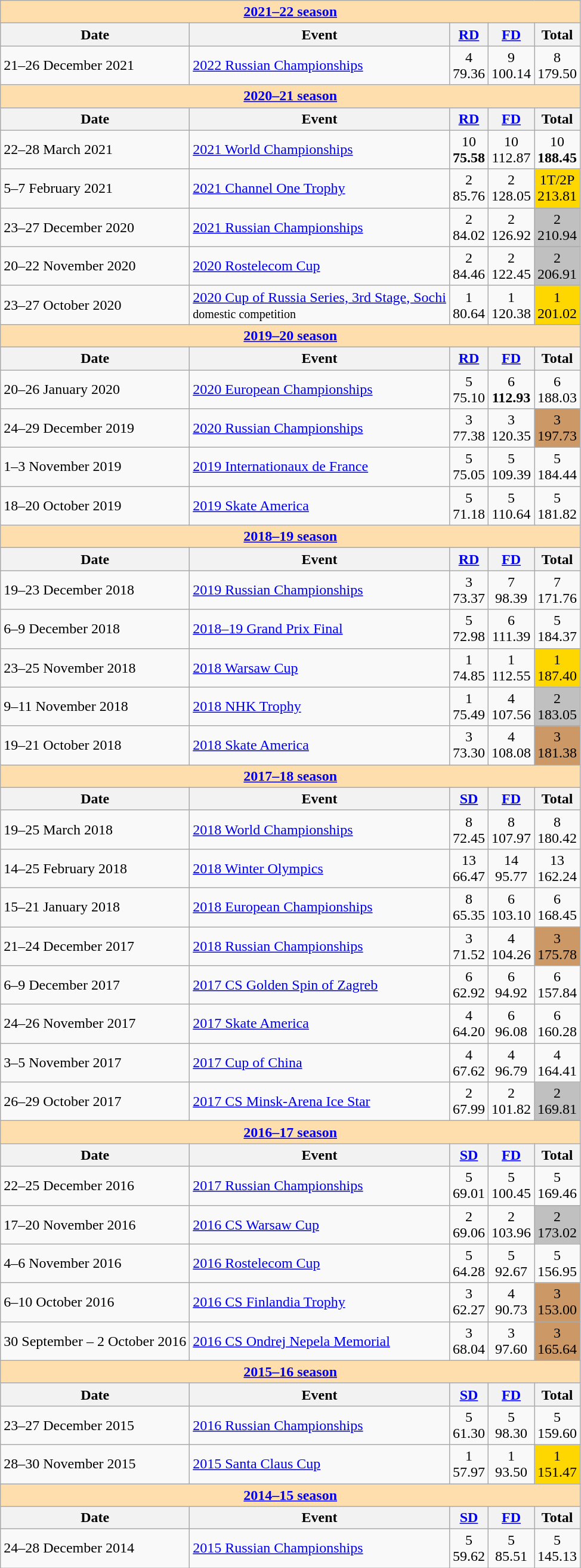<table class="wikitable">
<tr>
<td style="background-color: #ffdead;" colspan=5 align=center><a href='#'><strong>2021–22 season</strong></a></td>
</tr>
<tr>
<th>Date</th>
<th>Event</th>
<th><a href='#'>RD</a></th>
<th><a href='#'>FD</a></th>
<th>Total</th>
</tr>
<tr>
<td>21–26 December 2021</td>
<td><a href='#'>2022 Russian Championships</a></td>
<td align=center>4 <br> 79.36</td>
<td align=center>9 <br> 100.14</td>
<td align=center>8 <br> 179.50</td>
</tr>
<tr>
<td style="background-color: #ffdead;" colspan=5 align=center><a href='#'><strong>2020–21 season</strong></a></td>
</tr>
<tr>
<th>Date</th>
<th>Event</th>
<th><a href='#'>RD</a></th>
<th><a href='#'>FD</a></th>
<th>Total</th>
</tr>
<tr>
<td>22–28 March 2021</td>
<td><a href='#'>2021 World Championships</a></td>
<td align=center>10 <br> <strong>75.58</strong></td>
<td align=center>10 <br> 112.87</td>
<td align=center>10 <br> <strong>188.45</strong></td>
</tr>
<tr>
<td>5–7 February 2021</td>
<td><a href='#'>2021 Channel One Trophy</a></td>
<td align=center>2 <br> 85.76</td>
<td align=center>2 <br> 128.05</td>
<td align=center bgcolor=gold>1T/2P <br> 213.81</td>
</tr>
<tr>
<td>23–27 December 2020</td>
<td><a href='#'>2021 Russian Championships</a></td>
<td align=center>2 <br> 84.02</td>
<td align=center>2 <br> 126.92</td>
<td align=center bgcolor=silver>2 <br> 210.94</td>
</tr>
<tr>
<td>20–22 November 2020</td>
<td><a href='#'>2020 Rostelecom Cup</a></td>
<td align=center>2 <br> 84.46</td>
<td align=center>2 <br> 122.45</td>
<td align=center bgcolor=silver>2 <br> 206.91</td>
</tr>
<tr>
<td>23–27 October 2020</td>
<td><a href='#'>2020 Cup of Russia Series, 3rd Stage, Sochi</a> <br> <small>domestic competition</small></td>
<td align=center>1 <br> 80.64</td>
<td align=center>1 <br> 120.38</td>
<td align=center bgcolor=Gold>1 <br> 201.02</td>
</tr>
<tr>
<td style="background-color: #ffdead;" colspan=5 align=center><a href='#'><strong>2019–20 season</strong></a></td>
</tr>
<tr>
<th>Date</th>
<th>Event</th>
<th><a href='#'>RD</a></th>
<th><a href='#'>FD</a></th>
<th>Total</th>
</tr>
<tr>
<td>20–26 January 2020</td>
<td><a href='#'>2020 European Championships</a></td>
<td align=center>5 <br> 75.10</td>
<td align=center>6 <br> <strong>112.93</strong></td>
<td align=center>6 <br> 188.03</td>
</tr>
<tr>
<td>24–29 December 2019</td>
<td><a href='#'>2020 Russian Championships</a></td>
<td align=center>3 <br> 77.38</td>
<td align=center>3 <br> 120.35</td>
<td align=center bgcolor=cc9966>3 <br> 197.73</td>
</tr>
<tr>
<td>1–3 November 2019</td>
<td><a href='#'>2019 Internationaux de France</a></td>
<td align=center>5 <br> 75.05</td>
<td align=center>5 <br> 109.39</td>
<td align=center>5 <br> 184.44</td>
</tr>
<tr>
<td>18–20 October 2019</td>
<td><a href='#'>2019 Skate America</a></td>
<td align=center>5 <br> 71.18</td>
<td align=center>5 <br> 110.64</td>
<td align=center>5 <br> 181.82</td>
</tr>
<tr>
<td style="background-color: #ffdead;" colspan=5 align=center><a href='#'><strong>2018–19 season</strong></a></td>
</tr>
<tr>
<th>Date</th>
<th>Event</th>
<th><a href='#'>RD</a></th>
<th><a href='#'>FD</a></th>
<th>Total</th>
</tr>
<tr>
<td>19–23 December 2018</td>
<td><a href='#'>2019 Russian Championships</a></td>
<td align=center>3 <br> 73.37</td>
<td align=center>7 <br> 98.39</td>
<td align=center>7 <br> 171.76</td>
</tr>
<tr>
<td>6–9 December 2018</td>
<td><a href='#'>2018–19 Grand Prix Final</a></td>
<td align=center>5 <br> 72.98</td>
<td align=center>6 <br> 111.39</td>
<td align=center>5 <br> 184.37</td>
</tr>
<tr>
<td>23–25 November 2018</td>
<td><a href='#'>2018 Warsaw Cup</a></td>
<td align=center>1 <br> 74.85</td>
<td align=center>1 <br> 112.55</td>
<td align=center bgcolor=gold>1 <br> 187.40</td>
</tr>
<tr>
<td>9–11 November 2018</td>
<td><a href='#'>2018 NHK Trophy</a></td>
<td align=center>1 <br> 75.49</td>
<td align=center>4 <br> 107.56</td>
<td align=center bgcolor=silver>2 <br> 183.05</td>
</tr>
<tr>
<td>19–21 October 2018</td>
<td><a href='#'>2018 Skate America</a></td>
<td align=center>3 <br> 73.30</td>
<td align=center>4 <br> 108.08</td>
<td align=center bgcolor=cc9966>3 <br> 181.38</td>
</tr>
<tr>
<td style="background-color: #ffdead;" colspan=5 align=center><a href='#'><strong>2017–18 season</strong></a></td>
</tr>
<tr>
<th>Date</th>
<th>Event</th>
<th><a href='#'>SD</a></th>
<th><a href='#'>FD</a></th>
<th>Total</th>
</tr>
<tr>
<td>19–25 March 2018</td>
<td><a href='#'>2018 World Championships</a></td>
<td align=center>8 <br> 72.45</td>
<td align=center>8 <br> 107.97</td>
<td align=center>8 <br> 180.42</td>
</tr>
<tr>
<td>14–25 February 2018</td>
<td><a href='#'>2018 Winter Olympics</a></td>
<td align=center>13 <br> 66.47</td>
<td align=center>14 <br> 95.77</td>
<td align=center>13 <br> 162.24</td>
</tr>
<tr>
<td>15–21 January 2018</td>
<td><a href='#'>2018 European Championships</a></td>
<td align=center>8 <br> 65.35</td>
<td align=center>6 <br> 103.10</td>
<td align=center>6 <br> 168.45</td>
</tr>
<tr>
<td>21–24 December 2017</td>
<td><a href='#'>2018 Russian Championships</a></td>
<td align=center>3 <br> 71.52</td>
<td align=center>4 <br> 104.26</td>
<td align=center bgcolor=cc9966>3 <br> 175.78</td>
</tr>
<tr>
<td>6–9 December 2017</td>
<td><a href='#'>2017 CS Golden Spin of Zagreb</a></td>
<td align=center>6 <br> 62.92</td>
<td align=center>6 <br> 94.92</td>
<td align=center>6 <br> 157.84</td>
</tr>
<tr>
<td>24–26 November 2017</td>
<td><a href='#'>2017 Skate America</a></td>
<td align=center>4 <br> 64.20</td>
<td align=center>6 <br> 96.08</td>
<td align=center>6 <br> 160.28</td>
</tr>
<tr>
<td>3–5 November 2017</td>
<td><a href='#'>2017 Cup of China</a></td>
<td align=center>4 <br> 67.62</td>
<td align=center>4 <br> 96.79</td>
<td align=center>4 <br> 164.41</td>
</tr>
<tr>
<td>26–29 October 2017</td>
<td><a href='#'>2017 CS Minsk-Arena Ice Star</a></td>
<td align=center>2 <br> 67.99</td>
<td align=center>2 <br> 101.82</td>
<td align=center bgcolor=silver>2 <br> 169.81</td>
</tr>
<tr>
<td style="background-color: #ffdead;" colspan=5 align=center><a href='#'><strong>2016–17 season</strong></a></td>
</tr>
<tr>
<th>Date</th>
<th>Event</th>
<th><a href='#'>SD</a></th>
<th><a href='#'>FD</a></th>
<th>Total</th>
</tr>
<tr>
<td>22–25 December 2016</td>
<td><a href='#'>2017 Russian Championships</a></td>
<td align=center>5 <br> 69.01</td>
<td align=center>5 <br> 100.45</td>
<td align=center>5 <br> 169.46</td>
</tr>
<tr>
<td>17–20 November 2016</td>
<td><a href='#'>2016 CS Warsaw Cup</a></td>
<td align=center>2 <br> 69.06</td>
<td align=center>2 <br> 103.96</td>
<td align=center bgcolor=silver>2 <br> 173.02</td>
</tr>
<tr>
<td>4–6 November 2016</td>
<td><a href='#'>2016 Rostelecom Cup</a></td>
<td align=center>5 <br> 64.28</td>
<td align=center>5 <br> 92.67</td>
<td align=center>5 <br> 156.95</td>
</tr>
<tr>
<td>6–10 October 2016</td>
<td><a href='#'>2016 CS Finlandia Trophy</a></td>
<td align=center>3 <br> 62.27</td>
<td align=center>4 <br> 90.73</td>
<td align=center bgcolor=cc9966>3 <br> 153.00</td>
</tr>
<tr>
<td>30 September – 2 October 2016</td>
<td><a href='#'>2016 CS Ondrej Nepela Memorial</a></td>
<td align=center>3 <br> 68.04</td>
<td align=center>3 <br> 97.60</td>
<td align=center bgcolor=cc9966>3 <br> 165.64</td>
</tr>
<tr>
<td style="background-color: #ffdead;" colspan=5 align=center><a href='#'><strong>2015–16 season</strong></a></td>
</tr>
<tr>
<th>Date</th>
<th>Event</th>
<th><a href='#'>SD</a></th>
<th><a href='#'>FD</a></th>
<th>Total</th>
</tr>
<tr>
<td>23–27 December 2015</td>
<td><a href='#'>2016 Russian Championships</a></td>
<td align=center>5 <br> 61.30</td>
<td align=center>5 <br> 98.30</td>
<td align=center>5 <br> 159.60</td>
</tr>
<tr>
<td>28–30 November 2015</td>
<td><a href='#'>2015 Santa Claus Cup</a></td>
<td align=center>1 <br> 57.97</td>
<td align=center>1 <br> 93.50</td>
<td align=center bgcolor=gold>1 <br> 151.47</td>
</tr>
<tr>
<td style="background-color: #ffdead;" colspan=5 align=center><a href='#'><strong>2014–15 season</strong></a></td>
</tr>
<tr>
<th>Date</th>
<th>Event</th>
<th><a href='#'>SD</a></th>
<th><a href='#'>FD</a></th>
<th>Total</th>
</tr>
<tr>
<td>24–28 December 2014</td>
<td><a href='#'>2015 Russian Championships</a></td>
<td align=center>5 <br> 59.62</td>
<td align=center>5 <br> 85.51</td>
<td align=center>5 <br> 145.13</td>
</tr>
</table>
